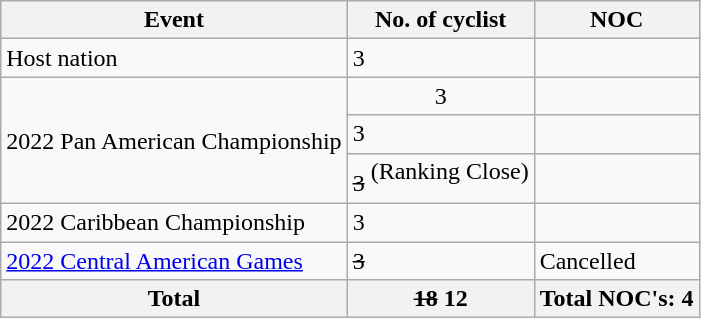<table class="wikitable">
<tr>
<th>Event</th>
<th>No. of cyclist</th>
<th>NOC</th>
</tr>
<tr>
<td>Host nation</td>
<td>3</td>
<td></td>
</tr>
<tr>
<td rowspan="3">2022 Pan American Championship</td>
<td style="text-align:center;">3</td>
<td></td>
</tr>
<tr>
<td>3</td>
<td></td>
</tr>
<tr>
<td><s>3</s> <big><sup>(Ranking Close)</sup></big></td>
<td><s></s></td>
</tr>
<tr>
<td>2022 Caribbean Championship</td>
<td>3</td>
<td></td>
</tr>
<tr>
<td><a href='#'>2022 Central American Games</a></td>
<td><s>3</s></td>
<td>Cancelled</td>
</tr>
<tr>
<th>Total</th>
<th><s>18</s> 12</th>
<th>Total NOC's: 4</th>
</tr>
</table>
